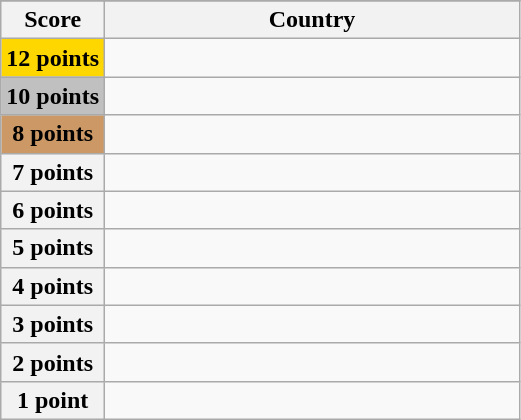<table class="wikitable">
<tr>
</tr>
<tr>
<th scope="col" width="20%">Score</th>
<th scope="col">Country</th>
</tr>
<tr>
<th scope="row" style="background:gold">12 points</th>
<td></td>
</tr>
<tr>
<th scope="row" style="background:silver">10 points</th>
<td></td>
</tr>
<tr>
<th scope="row" style="background:#CC9966">8 points</th>
<td></td>
</tr>
<tr>
<th scope="row">7 points</th>
<td></td>
</tr>
<tr>
<th scope="row">6 points</th>
<td></td>
</tr>
<tr>
<th scope="row">5 points</th>
<td></td>
</tr>
<tr>
<th scope="row">4 points</th>
<td></td>
</tr>
<tr>
<th scope="row">3 points</th>
<td></td>
</tr>
<tr>
<th scope="row">2 points</th>
<td></td>
</tr>
<tr>
<th scope="row">1 point</th>
<td></td>
</tr>
</table>
